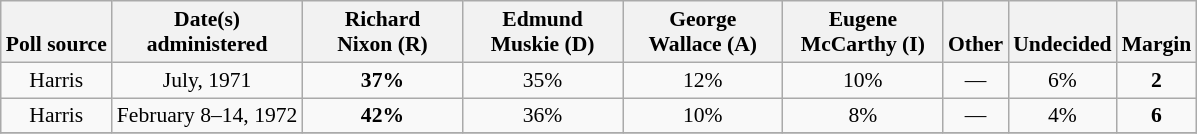<table class="wikitable sortable" style="text-align:center;font-size:90%;line-height:17px">
<tr valign= bottom>
<th>Poll source</th>
<th>Date(s)<br>administered</th>
<th class="unsortable" style="width:100px;">Richard<br>Nixon (R)</th>
<th class="unsortable" style="width:100px;">Edmund<br>Muskie (D)</th>
<th class="unsortable" style="width:100px;">George<br>Wallace (A) </th>
<th class="unsortable" style="width:100px;">Eugene<br>McCarthy (I)</th>
<th class="unsortable">Other</th>
<th class="unsortable">Undecided</th>
<th>Margin</th>
</tr>
<tr>
<td align="center">Harris</td>
<td>July, 1971</td>
<td><strong>37%</strong></td>
<td align="center">35%</td>
<td align="center">12%</td>
<td align="center">10%</td>
<td align="center">—</td>
<td align="center">6%</td>
<td><strong>2</strong></td>
</tr>
<tr>
<td align="center">Harris</td>
<td>February 8–14, 1972</td>
<td><strong>42%</strong></td>
<td align="center">36%</td>
<td align="center">10%</td>
<td align="center">8%</td>
<td align="center">—</td>
<td align="center">4%</td>
<td><strong>6</strong></td>
</tr>
<tr>
</tr>
</table>
